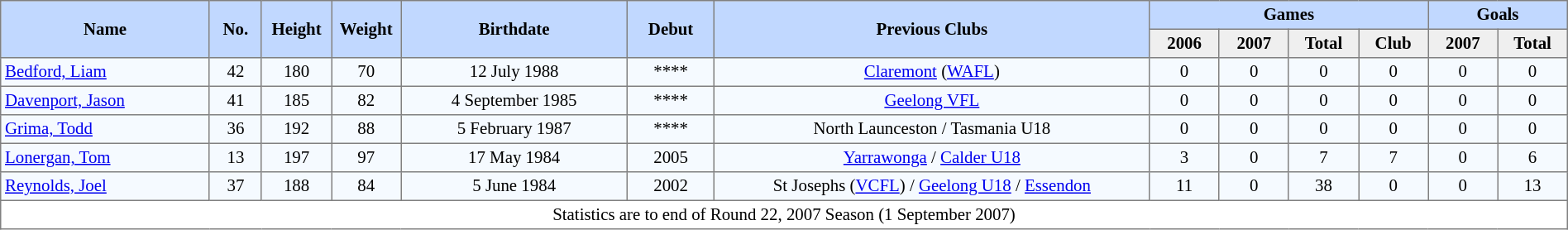<table border=1 style="border-collapse:collapse; font-size:87%; text-align:center;" cellpadding=3 cellspacing=0 width=100%>
<tr bgcolor=#C1D8FF>
<th rowspan=2 width=12%>Name</th>
<th rowspan=2 width=3%>No.</th>
<th rowspan=2 width=4%>Height</th>
<th rowspan=2 width=4%>Weight</th>
<th rowspan=2 width=13%>Birthdate</th>
<th rowspan=2 width=5%>Debut</th>
<th rowspan=2 width=25%>Previous Clubs</th>
<th colspan=4>Games</th>
<th colspan=2>Goals</th>
</tr>
<tr bgcolor=#EFEFEF>
<th width=4%>2006</th>
<th width=4%>2007</th>
<th width=4%>Total</th>
<th width=4%>Club</th>
<th width=4%>2007</th>
<th width=4%>Total</th>
</tr>
<tr bgcolor=#F5FAFF>
<td align=left><a href='#'>Bedford, Liam</a></td>
<td>42</td>
<td>180</td>
<td>70</td>
<td>12 July 1988</td>
<td>****</td>
<td><a href='#'>Claremont</a> (<a href='#'>WAFL</a>)</td>
<td>0</td>
<td>0</td>
<td>0</td>
<td>0</td>
<td>0</td>
<td>0</td>
</tr>
<tr bgcolor=#F5FAFF>
<td align=left><a href='#'>Davenport, Jason</a></td>
<td>41</td>
<td>185</td>
<td>82</td>
<td>4 September 1985</td>
<td>****</td>
<td><a href='#'>Geelong VFL</a></td>
<td>0</td>
<td>0</td>
<td>0</td>
<td>0</td>
<td>0</td>
<td>0</td>
</tr>
<tr bgcolor=#F5FAFF>
<td align=left><a href='#'>Grima, Todd</a></td>
<td>36</td>
<td>192</td>
<td>88</td>
<td>5 February 1987</td>
<td>****</td>
<td>North Launceston / Tasmania U18</td>
<td>0</td>
<td>0</td>
<td>0</td>
<td>0</td>
<td>0</td>
<td>0</td>
</tr>
<tr bgcolor=#F5FAFF>
<td align=left><a href='#'>Lonergan, Tom</a></td>
<td>13</td>
<td>197</td>
<td>97</td>
<td>17 May 1984</td>
<td>2005</td>
<td><a href='#'>Yarrawonga</a> / <a href='#'>Calder U18</a></td>
<td>3</td>
<td>0</td>
<td>7</td>
<td>7</td>
<td>0</td>
<td>6</td>
</tr>
<tr bgcolor=#F5FAFF>
<td align=left><a href='#'>Reynolds, Joel</a></td>
<td>37</td>
<td>188</td>
<td>84</td>
<td>5 June 1984</td>
<td>2002</td>
<td>St Josephs (<a href='#'>VCFL</a>) / <a href='#'>Geelong U18</a> / <a href='#'>Essendon</a></td>
<td>11</td>
<td>0</td>
<td>38</td>
<td>0</td>
<td>0</td>
<td>13</td>
</tr>
<tr>
<td align="center" colspan="13">Statistics are to end of Round 22, 2007 Season (1 September 2007)</td>
</tr>
</table>
